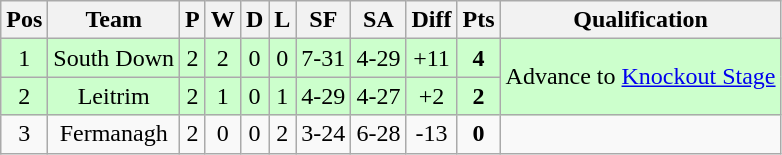<table class="wikitable">
<tr>
<th>Pos</th>
<th>Team</th>
<th>P</th>
<th>W</th>
<th>D</th>
<th>L</th>
<th>SF</th>
<th>SA</th>
<th>Diff</th>
<th>Pts</th>
<th>Qualification</th>
</tr>
<tr align="center" style="background:#CCFFCC;">
<td>1</td>
<td>South Down</td>
<td>2</td>
<td>2</td>
<td>0</td>
<td>0</td>
<td>7-31</td>
<td>4-29</td>
<td>+11</td>
<td><strong>4</strong></td>
<td rowspan="2">Advance to <a href='#'>Knockout Stage</a></td>
</tr>
<tr align="center" style="background:#CCFFCC;">
<td>2</td>
<td>Leitrim</td>
<td>2</td>
<td>1</td>
<td>0</td>
<td>1</td>
<td>4-29</td>
<td>4-27</td>
<td>+2</td>
<td><strong>2</strong></td>
</tr>
<tr align="center">
<td>3</td>
<td>Fermanagh</td>
<td>2</td>
<td>0</td>
<td>0</td>
<td>2</td>
<td>3-24</td>
<td>6-28</td>
<td>-13</td>
<td><strong>0</strong></td>
<td></td>
</tr>
</table>
